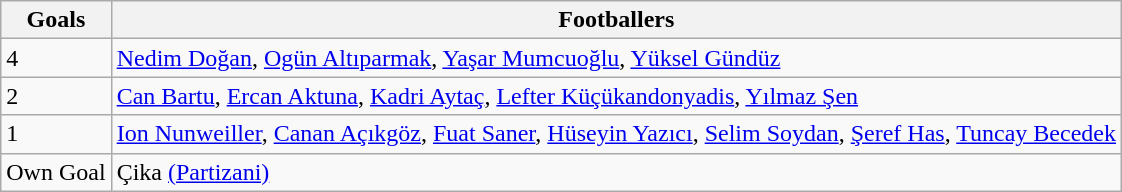<table class="wikitable">
<tr>
<th>Goals</th>
<th>Footballers</th>
</tr>
<tr>
<td>4</td>
<td> <a href='#'>Nedim Doğan</a>,  <a href='#'>Ogün Altıparmak</a>,  <a href='#'>Yaşar Mumcuoğlu</a>,  <a href='#'>Yüksel Gündüz</a></td>
</tr>
<tr>
<td>2</td>
<td> <a href='#'>Can Bartu</a>,  <a href='#'>Ercan Aktuna</a>,  <a href='#'>Kadri Aytaç</a>,  <a href='#'>Lefter Küçükandonyadis</a>,  <a href='#'>Yılmaz Şen</a></td>
</tr>
<tr>
<td>1</td>
<td> <a href='#'>Ion Nunweiller</a>,  <a href='#'>Canan Açıkgöz</a>,  <a href='#'>Fuat Saner</a>,  <a href='#'>Hüseyin Yazıcı</a>,  <a href='#'>Selim Soydan</a>,  <a href='#'>Şeref Has</a>,  <a href='#'>Tuncay Becedek</a></td>
</tr>
<tr>
<td>Own Goal</td>
<td>Çika <a href='#'>(Partizani)</a></td>
</tr>
</table>
